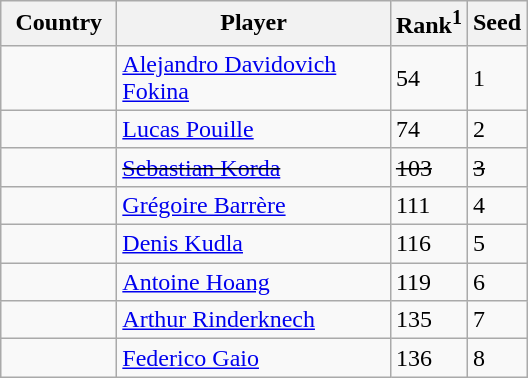<table class="sortable wikitable">
<tr>
<th width="70">Country</th>
<th width="175">Player</th>
<th>Rank<sup>1</sup></th>
<th>Seed</th>
</tr>
<tr>
<td></td>
<td><a href='#'>Alejandro Davidovich Fokina</a></td>
<td>54</td>
<td>1</td>
</tr>
<tr>
<td></td>
<td><a href='#'>Lucas Pouille</a></td>
<td>74</td>
<td>2</td>
</tr>
<tr>
<td><s></s></td>
<td><s><a href='#'>Sebastian Korda</a></s></td>
<td><s>103</s></td>
<td><s>3</s></td>
</tr>
<tr>
<td></td>
<td><a href='#'>Grégoire Barrère</a></td>
<td>111</td>
<td>4</td>
</tr>
<tr>
<td></td>
<td><a href='#'>Denis Kudla</a></td>
<td>116</td>
<td>5</td>
</tr>
<tr>
<td></td>
<td><a href='#'>Antoine Hoang</a></td>
<td>119</td>
<td>6</td>
</tr>
<tr>
<td></td>
<td><a href='#'>Arthur Rinderknech</a></td>
<td>135</td>
<td>7</td>
</tr>
<tr>
<td></td>
<td><a href='#'>Federico Gaio</a></td>
<td>136</td>
<td>8</td>
</tr>
</table>
